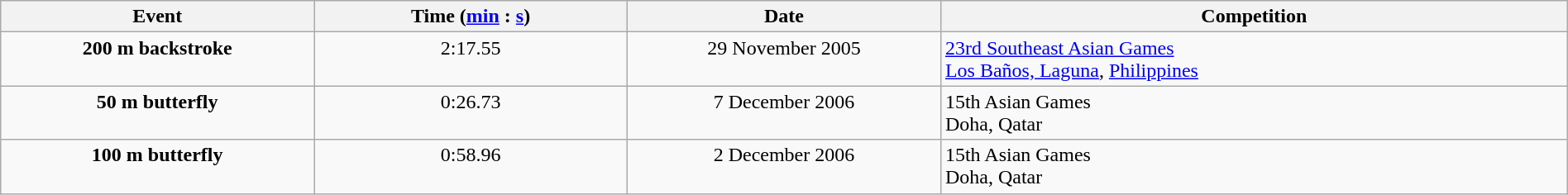<table class=wikitable width=100%>
<tr>
<th width=20%>Event</th>
<th width=20%>Time (<a href='#'>min</a> : <a href='#'>s</a>)</th>
<th width=20%>Date</th>
<th width=40%>Competition</th>
</tr>
<tr valign=top>
<td align=center><strong>200 m backstroke</strong></td>
<td align=center>2:17.55</td>
<td align=center>29 November 2005</td>
<td><a href='#'>23rd Southeast Asian Games</a><br><a href='#'>Los Baños, Laguna</a>, <a href='#'>Philippines</a></td>
</tr>
<tr valign=top>
<td align=center><strong>50 m butterfly</strong></td>
<td align=center>0:26.73</td>
<td align=center>7 December 2006</td>
<td>15th Asian Games<br>Doha, Qatar</td>
</tr>
<tr valign=top>
<td align=center><strong>100 m butterfly</strong></td>
<td align=center>0:58.96</td>
<td align=center>2 December 2006</td>
<td>15th Asian Games<br>Doha, Qatar</td>
</tr>
</table>
